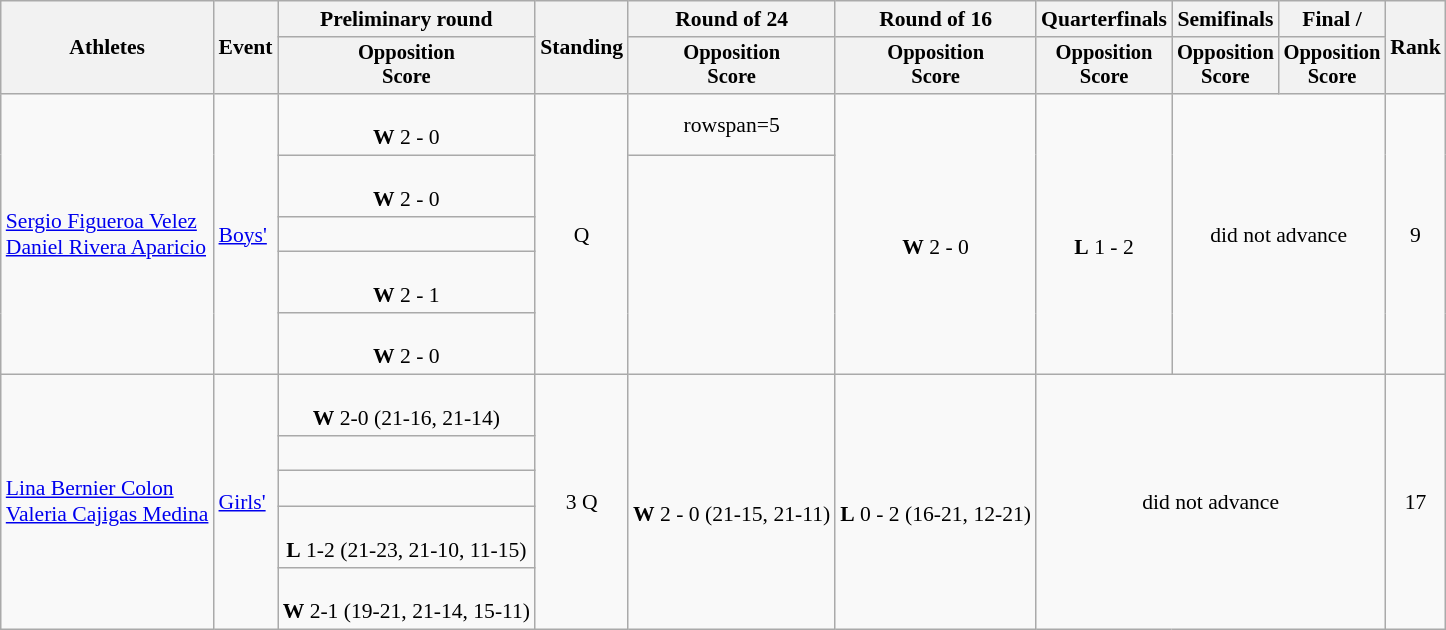<table class=wikitable style="font-size:90%">
<tr>
<th rowspan="2">Athletes</th>
<th rowspan="2">Event</th>
<th>Preliminary round</th>
<th rowspan="2">Standing</th>
<th>Round of 24</th>
<th>Round of 16</th>
<th>Quarterfinals</th>
<th>Semifinals</th>
<th>Final / </th>
<th rowspan=2>Rank</th>
</tr>
<tr style="font-size:95%">
<th>Opposition<br>Score</th>
<th>Opposition<br>Score</th>
<th>Opposition<br>Score</th>
<th>Opposition<br>Score</th>
<th>Opposition<br>Score</th>
<th>Opposition<br>Score</th>
</tr>
<tr align=center>
<td align=left rowspan=5><a href='#'>Sergio Figueroa Velez</a><br><a href='#'>Daniel Rivera Aparicio</a></td>
<td align=left rowspan=5><a href='#'>Boys'</a></td>
<td><br><strong>W</strong> 2 - 0</td>
<td rowspan=5>Q</td>
<td>rowspan=5 </td>
<td rowspan=5><br><strong>W</strong> 2 - 0</td>
<td rowspan=5><br><strong>L</strong> 1 - 2</td>
<td rowspan=5 colspan=2>did not advance</td>
<td rowspan=5>9</td>
</tr>
<tr align=center>
<td><br><strong>W</strong> 2 - 0</td>
</tr>
<tr align=center>
<td><br></td>
</tr>
<tr align=center>
<td><br><strong>W</strong> 2 - 1</td>
</tr>
<tr align=center>
<td><br><strong>W</strong> 2 - 0</td>
</tr>
<tr align=center>
<td align=left rowspan=5><a href='#'>Lina Bernier Colon</a><br><a href='#'>Valeria Cajigas Medina</a></td>
<td align=left rowspan=5><a href='#'>Girls'</a></td>
<td><br><strong>W</strong> 2-0 (21-16, 21-14)</td>
<td rowspan=5>3 Q</td>
<td rowspan=5><br><strong>W</strong> 2 - 0 (21-15, 21-11)</td>
<td rowspan=5><br><strong>L</strong> 0 - 2 (16-21, 12-21)</td>
<td rowspan=5 colspan=3>did not advance</td>
<td rowspan=5>17</td>
</tr>
<tr align=center>
<td><br></td>
</tr>
<tr align=center>
<td><br></td>
</tr>
<tr align=center>
<td><br><strong>L</strong> 1-2 (21-23, 21-10, 11-15)</td>
</tr>
<tr align=center>
<td><br><strong>W</strong> 2-1 (19-21, 21-14, 15-11)</td>
</tr>
</table>
